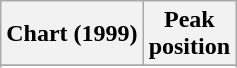<table class="wikitable sortable plainrowheaders" style="text-align:center;">
<tr>
<th>Chart (1999)</th>
<th>Peak<br>position</th>
</tr>
<tr>
</tr>
<tr>
</tr>
<tr>
</tr>
<tr>
</tr>
<tr>
</tr>
<tr>
</tr>
<tr>
</tr>
<tr>
</tr>
</table>
